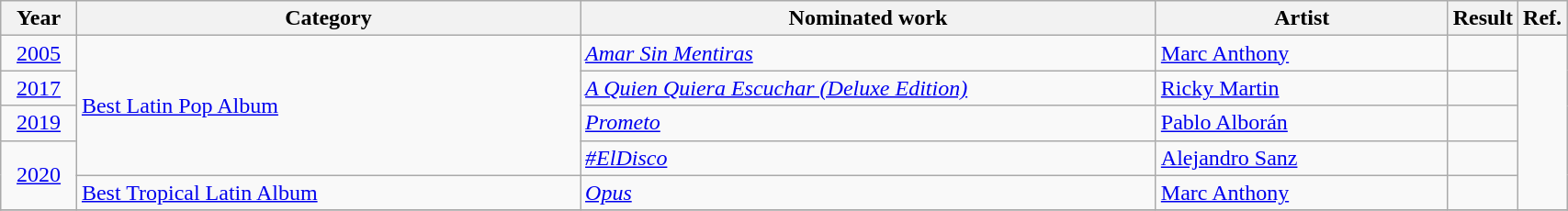<table class="wikitable" style="width:90%;">
<tr>
<th width=5%>Year</th>
<th style="width:35%;">Category</th>
<th style="width:40%;">Nominated work</th>
<th style="width:25%;">Artist</th>
<th style="width:15%;">Result</th>
<th style="width:5%;">Ref.</th>
</tr>
<tr>
<td style="text-align:center;"><a href='#'>2005</a></td>
<td rowspan="4"><a href='#'>Best Latin Pop Album</a></td>
<td><em><a href='#'>Amar Sin Mentiras</a></em></td>
<td><a href='#'>Marc Anthony</a></td>
<td></td>
<td rowspan="5"></td>
</tr>
<tr>
<td style="text-align:center;"><a href='#'>2017</a></td>
<td><em><a href='#'>A Quien Quiera Escuchar (Deluxe Edition)</a></em></td>
<td><a href='#'>Ricky Martin</a></td>
<td></td>
</tr>
<tr>
<td style="text-align:center;"><a href='#'>2019</a></td>
<td><em><a href='#'>Prometo</a></em></td>
<td><a href='#'>Pablo Alborán</a></td>
<td></td>
</tr>
<tr>
<td rowspan="2" style="text-align:center;"><a href='#'>2020</a></td>
<td><em><a href='#'>#ElDisco</a></em></td>
<td><a href='#'>Alejandro Sanz</a></td>
<td></td>
</tr>
<tr>
<td><a href='#'>Best Tropical Latin Album</a></td>
<td><em><a href='#'>Opus</a></em></td>
<td><a href='#'>Marc Anthony</a></td>
<td></td>
</tr>
<tr>
</tr>
</table>
